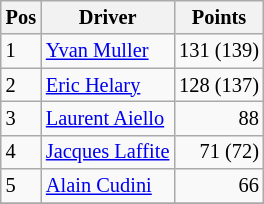<table class="wikitable" style="font-size: 85%;">
<tr>
<th>Pos</th>
<th>Driver</th>
<th>Points</th>
</tr>
<tr>
<td>1</td>
<td> <a href='#'>Yvan Muller</a></td>
<td align="right">131 (139)</td>
</tr>
<tr>
<td>2</td>
<td> <a href='#'>Eric Helary</a></td>
<td align="right">128 (137)</td>
</tr>
<tr>
<td>3</td>
<td> <a href='#'>Laurent Aiello</a></td>
<td align="right">88</td>
</tr>
<tr>
<td>4</td>
<td> <a href='#'>Jacques Laffite</a></td>
<td align="right">71 (72)</td>
</tr>
<tr>
<td>5</td>
<td> <a href='#'>Alain Cudini</a></td>
<td align="right">66</td>
</tr>
<tr>
</tr>
</table>
